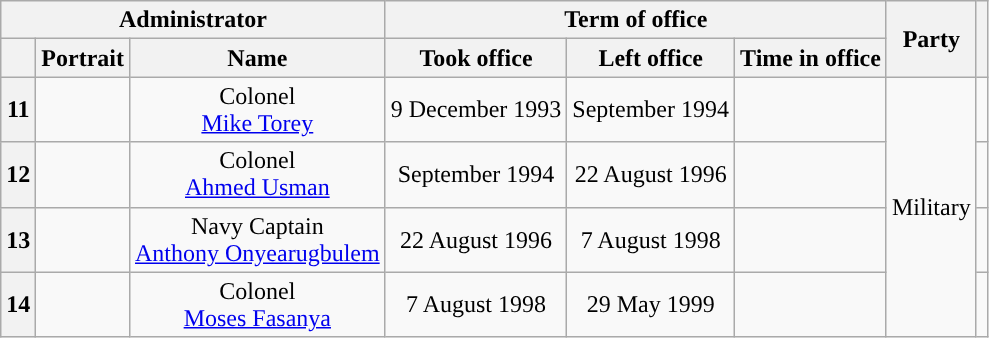<table class="wikitable" style="text-align:center">
<tr>
<th colspan=3>Administrator</th>
<th colspan=3>Term of office</th>
<th rowspan=2>Party</th>
<th rowspan=2></th>
</tr>
<tr>
<th></th>
<th>Portrait</th>
<th>Name<br></th>
<th>Took office</th>
<th>Left office</th>
<th>Time in office</th>
</tr>
<tr>
<th style="background:">11</th>
<td></td>
<td>Colonel<br><a href='#'>Mike Torey</a><br></td>
<td>9 December 1993</td>
<td>September 1994</td>
<td></td>
<td rowspan="4">Military</td>
<td></td>
</tr>
<tr>
<th style="background:">12</th>
<td></td>
<td>Colonel<br><a href='#'>Ahmed Usman</a><br></td>
<td>September 1994</td>
<td>22 August 1996</td>
<td></td>
<td></td>
</tr>
<tr>
<th style="background:">13</th>
<td></td>
<td>Navy Captain<br><a href='#'>Anthony Onyearugbulem</a><br></td>
<td>22 August 1996</td>
<td>7 August 1998</td>
<td></td>
<td></td>
</tr>
<tr>
<th style="background:">14</th>
<td></td>
<td>Colonel<br><a href='#'>Moses Fasanya</a></td>
<td>7 August 1998</td>
<td>29 May 1999</td>
<td></td>
<td></td>
</tr>
</table>
